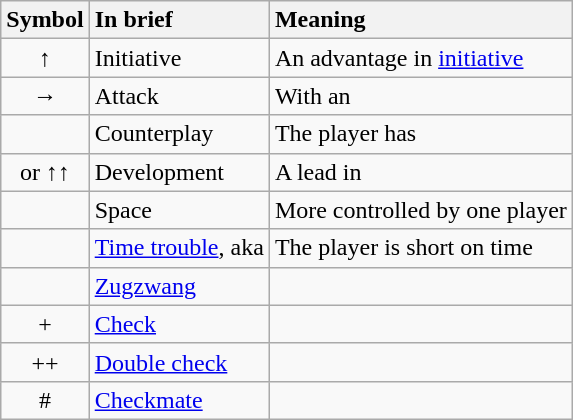<table class="wikitable">
<tr style="vertical-align:bottom;">
<th>Symbol</th>
<th style="text-align:left;">In brief</th>
<th style="text-align:left;">Meaning</th>
</tr>
<tr style="vertical-align:top;">
<td style="text-align:center;">↑</td>
<td>Initiative</td>
<td>An advantage in <a href='#'>initiative</a></td>
</tr>
<tr style="vertical-align:top;">
<td style="text-align:center;">→</td>
<td>Attack</td>
<td>With an </td>
</tr>
<tr style="vertical-align:top;">
<td style="text-align:center;"></td>
<td>Counterplay</td>
<td>The player has </td>
</tr>
<tr style="vertical-align:top;">
<td style="text-align:center;"> or ↑↑</td>
<td>Development</td>
<td>A lead in </td>
</tr>
<tr style="vertical-align:top;">
<td style="text-align:center;"></td>
<td>Space</td>
<td>More  controlled by one player</td>
</tr>
<tr style="vertical-align:top;">
<td style="text-align:center;"></td>
<td><a href='#'>Time trouble</a>, aka </td>
<td>The player is short on time</td>
</tr>
<tr style="vertical-align:top;">
<td style="text-align:center;"></td>
<td><a href='#'>Zugzwang</a></td>
<td></td>
</tr>
<tr style="vertical-align:top;">
<td style="text-align:center;">+</td>
<td><a href='#'>Check</a></td>
<td></td>
</tr>
<tr style="vertical-align:top;">
<td style="text-align:center;">++</td>
<td><a href='#'>Double check</a></td>
<td></td>
</tr>
<tr style="vertical-align:top;">
<td style="text-align:center;">#</td>
<td><a href='#'>Checkmate</a></td>
<td></td>
</tr>
</table>
